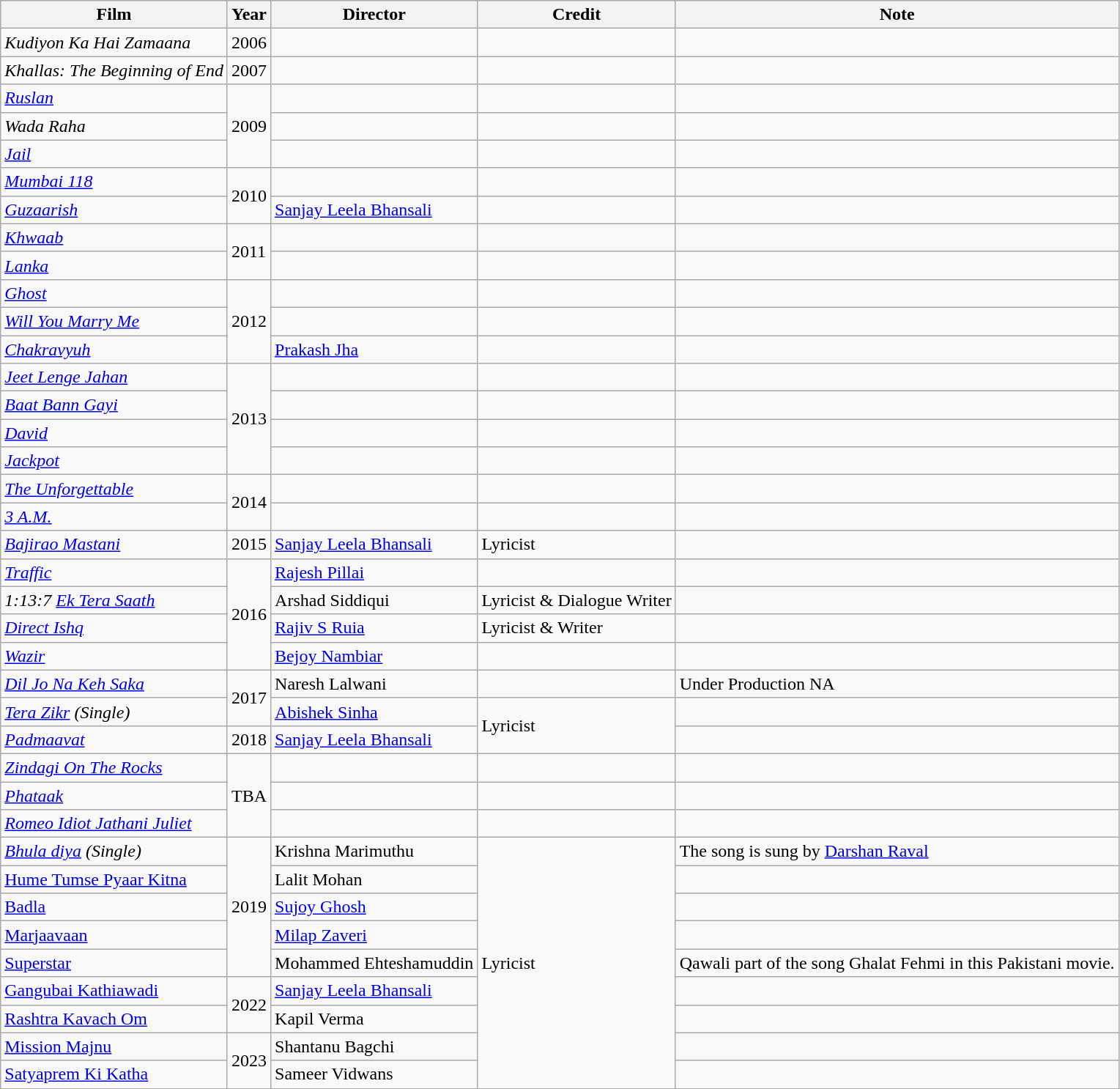<table class="wikitable">
<tr>
<th>Film</th>
<th>Year</th>
<th>Director</th>
<th>Credit</th>
<th>Note</th>
</tr>
<tr>
<td><em>Kudiyon Ka Hai Zamaana</em></td>
<td>2006</td>
<td></td>
<td></td>
<td></td>
</tr>
<tr>
<td><em>Khallas: The Beginning of End</em></td>
<td>2007</td>
<td></td>
<td></td>
<td></td>
</tr>
<tr>
<td><em><a href='#'>Ruslan</a></em></td>
<td rowspan="3">2009</td>
<td></td>
<td></td>
<td></td>
</tr>
<tr>
<td><em>Wada Raha</em></td>
<td></td>
<td></td>
<td></td>
</tr>
<tr>
<td><em><a href='#'>Jail</a></em></td>
<td></td>
<td></td>
<td></td>
</tr>
<tr>
<td><em><a href='#'>Mumbai 118</a></em></td>
<td rowspan="2">2010</td>
<td></td>
<td></td>
<td></td>
</tr>
<tr>
<td><em><a href='#'>Guzaarish</a></em></td>
<td><a href='#'>Sanjay Leela Bhansali</a></td>
<td></td>
<td></td>
</tr>
<tr>
<td><em><a href='#'>Khwaab</a></em></td>
<td rowspan="2">2011</td>
<td></td>
<td></td>
<td></td>
</tr>
<tr>
<td><em><a href='#'>Lanka</a></em></td>
<td></td>
<td></td>
<td></td>
</tr>
<tr>
<td><em><a href='#'>Ghost</a></em></td>
<td rowspan="3">2012</td>
<td></td>
<td></td>
<td></td>
</tr>
<tr>
<td><em><a href='#'>Will You Marry Me</a></em></td>
<td></td>
<td></td>
<td></td>
</tr>
<tr>
<td><em><a href='#'>Chakravyuh</a></em></td>
<td><a href='#'>Prakash Jha</a></td>
<td></td>
<td></td>
</tr>
<tr>
<td><em><a href='#'>Jeet Lenge Jahan</a></em></td>
<td rowspan="4">2013</td>
<td></td>
<td></td>
<td></td>
</tr>
<tr>
<td><em><a href='#'>Baat Bann Gayi</a></em></td>
<td></td>
<td></td>
<td></td>
</tr>
<tr>
<td><em><a href='#'>David</a></em></td>
<td></td>
<td></td>
<td></td>
</tr>
<tr>
<td><em><a href='#'>Jackpot</a></em></td>
<td></td>
<td></td>
<td></td>
</tr>
<tr>
<td><em><a href='#'>The Unforgettable</a></em></td>
<td rowspan="2">2014</td>
<td></td>
<td></td>
<td></td>
</tr>
<tr>
<td><em><a href='#'>3 A.M.</a></em></td>
<td></td>
<td></td>
<td></td>
</tr>
<tr>
<td><em><a href='#'>Bajirao Mastani</a></em></td>
<td>2015</td>
<td><a href='#'>Sanjay Leela Bhansali</a></td>
<td>Lyricist</td>
<td></td>
</tr>
<tr>
<td><em><a href='#'>Traffic</a></em></td>
<td rowspan="4">2016</td>
<td><a href='#'>Rajesh Pillai</a></td>
<td></td>
<td></td>
</tr>
<tr>
<td><em>1:13:7 <a href='#'>Ek Tera Saath</a></em></td>
<td>Arshad Siddiqui</td>
<td>Lyricist & Dialogue Writer</td>
<td></td>
</tr>
<tr>
<td><em><a href='#'>Direct Ishq</a></em></td>
<td><a href='#'>Rajiv S Ruia</a></td>
<td>Lyricist & Writer</td>
<td></td>
</tr>
<tr>
<td><em><a href='#'>Wazir</a></em></td>
<td><a href='#'>Bejoy Nambiar</a></td>
<td></td>
<td></td>
</tr>
<tr>
<td><em><a href='#'>Dil Jo Na Keh Saka</a></em></td>
<td rowspan="2">2017</td>
<td>Naresh Lalwani</td>
<td></td>
<td>Under Production NA</td>
</tr>
<tr>
<td><em><a href='#'>Tera Zikr</a> (Single)</em></td>
<td><a href='#'>Abishek Sinha</a></td>
<td rowspan=2>Lyricist</td>
<td></td>
</tr>
<tr>
<td><em><a href='#'>Padmaavat</a></em></td>
<td>2018</td>
<td><a href='#'>Sanjay Leela Bhansali</a></td>
<td></td>
</tr>
<tr>
<td><em><a href='#'>Zindagi On The Rocks</a></em></td>
<td rowspan="3">TBA</td>
<td></td>
<td></td>
<td></td>
</tr>
<tr>
<td><em><a href='#'>Phataak</a></em></td>
<td></td>
<td></td>
<td></td>
</tr>
<tr>
<td><em><a href='#'>Romeo Idiot Jathani Juliet</a></em></td>
<td></td>
<td></td>
<td></td>
</tr>
<tr>
<td><em><a href='#'>Bhula diya</a> (Single)</em></td>
<td rowspan=5>2019</td>
<td>Krishna Marimuthu</td>
<td rowspan=10>Lyricist</td>
<td>The song is sung by <a href='#'>Darshan Raval</a></td>
</tr>
<tr>
<td><a href='#'>Hume Tumse Pyaar Kitna</a></td>
<td>Lalit Mohan</td>
<td></td>
</tr>
<tr>
<td><a href='#'>Badla</a></td>
<td><a href='#'>Sujoy Ghosh</a></td>
<td></td>
</tr>
<tr>
<td><a href='#'>Marjaavaan</a></td>
<td><a href='#'>Milap Zaveri</a></td>
<td></td>
</tr>
<tr>
<td><a href='#'>Superstar</a></td>
<td>Mohammed Ehteshamuddin</td>
<td>Qawali part of the song Ghalat Fehmi in this Pakistani movie.</td>
</tr>
<tr>
<td><a href='#'>Gangubai Kathiawadi</a></td>
<td rowspan=2>2022</td>
<td><a href='#'>Sanjay Leela Bhansali</a></td>
<td></td>
</tr>
<tr>
<td><a href='#'>Rashtra Kavach Om</a></td>
<td>Kapil Verma</td>
<td></td>
</tr>
<tr>
<td><a href='#'>Mission Majnu</a></td>
<td rowspan=2>2023</td>
<td>Shantanu Bagchi</td>
<td></td>
</tr>
<tr>
<td><a href='#'>Satyaprem Ki Katha</a></td>
<td>Sameer Vidwans</td>
<td></td>
</tr>
</table>
